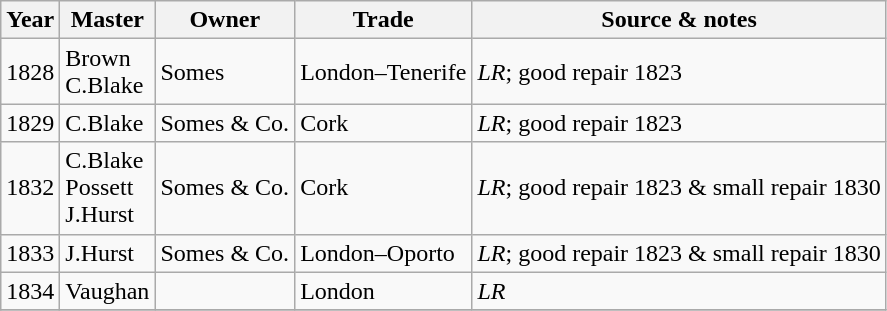<table class=" wikitable">
<tr>
<th>Year</th>
<th>Master</th>
<th>Owner</th>
<th>Trade</th>
<th>Source & notes</th>
</tr>
<tr>
<td>1828</td>
<td>Brown<br>C.Blake</td>
<td>Somes</td>
<td>London–Tenerife</td>
<td><em>LR</em>; good repair 1823</td>
</tr>
<tr>
<td>1829</td>
<td>C.Blake</td>
<td>Somes & Co.</td>
<td>Cork</td>
<td><em>LR</em>; good repair 1823</td>
</tr>
<tr>
<td>1832</td>
<td>C.Blake<br>Possett<br>J.Hurst</td>
<td>Somes & Co.</td>
<td>Cork</td>
<td><em>LR</em>; good repair 1823 & small repair 1830</td>
</tr>
<tr>
<td>1833</td>
<td>J.Hurst</td>
<td>Somes & Co.</td>
<td>London–Oporto</td>
<td><em>LR</em>; good repair 1823 & small repair 1830</td>
</tr>
<tr>
<td>1834</td>
<td>Vaughan</td>
<td></td>
<td>London</td>
<td><em>LR</em></td>
</tr>
<tr>
</tr>
</table>
